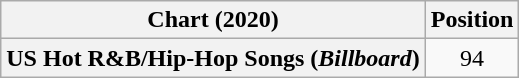<table class="wikitable plainrowheaders" style="text-align:center">
<tr>
<th scope="col">Chart (2020)</th>
<th scope="col">Position</th>
</tr>
<tr>
<th scope="row">US Hot R&B/Hip-Hop Songs (<em>Billboard</em>)</th>
<td>94</td>
</tr>
</table>
